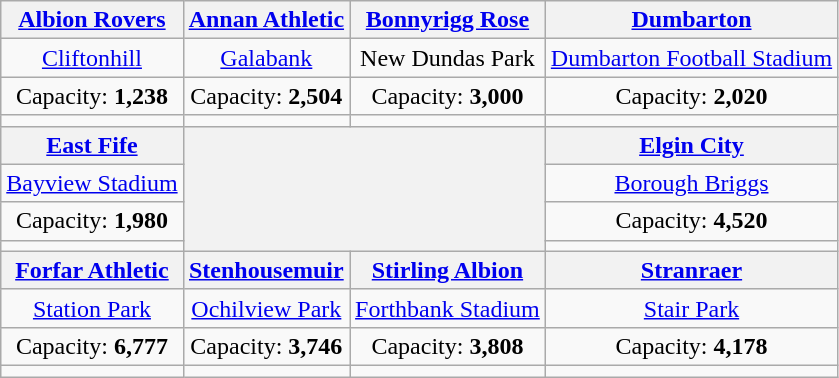<table class="wikitable" style="text-align:center">
<tr>
<th><a href='#'>Albion Rovers</a></th>
<th><a href='#'>Annan Athletic</a></th>
<th><a href='#'>Bonnyrigg Rose</a></th>
<th><a href='#'>Dumbarton</a></th>
</tr>
<tr>
<td><a href='#'>Cliftonhill</a></td>
<td><a href='#'>Galabank</a></td>
<td>New Dundas Park</td>
<td><a href='#'>Dumbarton Football Stadium</a></td>
</tr>
<tr>
<td>Capacity: <strong>1,238</strong></td>
<td>Capacity: <strong>2,504</strong></td>
<td>Capacity: <strong>3,000</strong></td>
<td>Capacity: <strong>2,020</strong></td>
</tr>
<tr>
<td></td>
<td></td>
<td></td>
<td></td>
</tr>
<tr>
<th><a href='#'>East Fife</a></th>
<th colspan=2 rowspan=4><br></th>
<th><a href='#'>Elgin City</a></th>
</tr>
<tr>
<td><a href='#'>Bayview Stadium</a></td>
<td><a href='#'>Borough Briggs</a></td>
</tr>
<tr>
<td>Capacity: <strong>1,980</strong></td>
<td>Capacity: <strong>4,520</strong></td>
</tr>
<tr>
<td></td>
<td></td>
</tr>
<tr>
<th><a href='#'>Forfar Athletic</a></th>
<th><a href='#'>Stenhousemuir</a></th>
<th><a href='#'>Stirling Albion</a></th>
<th><a href='#'>Stranraer</a></th>
</tr>
<tr>
<td><a href='#'>Station Park</a></td>
<td><a href='#'>Ochilview Park</a></td>
<td><a href='#'>Forthbank Stadium</a></td>
<td><a href='#'>Stair Park</a></td>
</tr>
<tr>
<td>Capacity: <strong>6,777</strong></td>
<td>Capacity: <strong>3,746</strong></td>
<td>Capacity: <strong>3,808</strong></td>
<td>Capacity: <strong>4,178</strong></td>
</tr>
<tr>
<td></td>
<td></td>
<td></td>
<td></td>
</tr>
</table>
